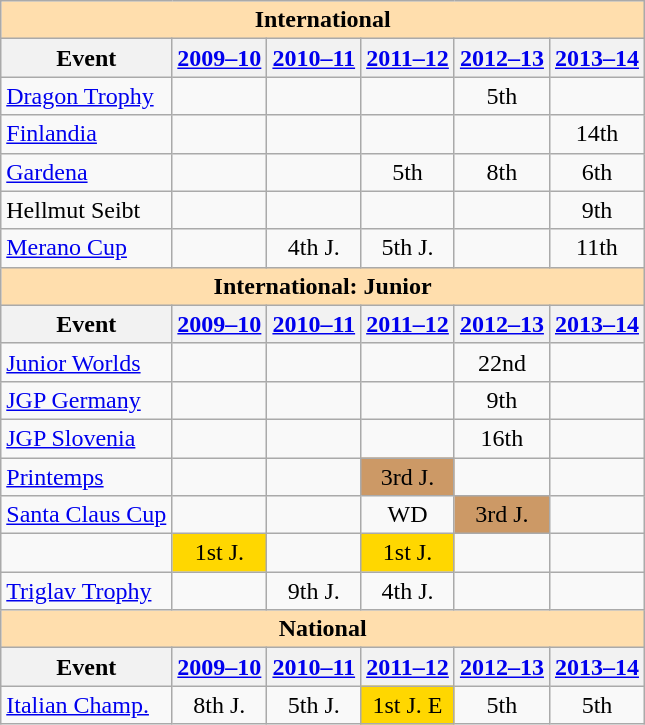<table class="wikitable" style="text-align:center">
<tr>
<th colspan="6" style="background-color: #ffdead; " align="center"><strong>International</strong></th>
</tr>
<tr>
<th>Event</th>
<th><a href='#'>2009–10</a></th>
<th><a href='#'>2010–11</a></th>
<th><a href='#'>2011–12</a></th>
<th><a href='#'>2012–13</a></th>
<th><a href='#'>2013–14</a></th>
</tr>
<tr>
<td align=left><a href='#'>Dragon Trophy</a></td>
<td></td>
<td></td>
<td></td>
<td>5th</td>
<td></td>
</tr>
<tr>
<td align=left><a href='#'>Finlandia</a></td>
<td></td>
<td></td>
<td></td>
<td></td>
<td>14th</td>
</tr>
<tr>
<td align=left><a href='#'>Gardena</a></td>
<td></td>
<td></td>
<td>5th</td>
<td>8th</td>
<td>6th</td>
</tr>
<tr>
<td align=left>Hellmut Seibt</td>
<td></td>
<td></td>
<td></td>
<td></td>
<td>9th</td>
</tr>
<tr>
<td align=left><a href='#'>Merano Cup</a></td>
<td></td>
<td>4th J.</td>
<td>5th J.</td>
<td></td>
<td>11th</td>
</tr>
<tr>
<th colspan="6" style="background-color: #ffdead; " align="center"><strong>International: Junior</strong></th>
</tr>
<tr>
<th>Event</th>
<th><a href='#'>2009–10</a></th>
<th><a href='#'>2010–11</a></th>
<th><a href='#'>2011–12</a></th>
<th><a href='#'>2012–13</a></th>
<th><a href='#'>2013–14</a></th>
</tr>
<tr>
<td align=left><a href='#'>Junior Worlds</a></td>
<td></td>
<td></td>
<td></td>
<td>22nd</td>
<td></td>
</tr>
<tr>
<td align=left><a href='#'>JGP Germany</a></td>
<td></td>
<td></td>
<td></td>
<td>9th</td>
<td></td>
</tr>
<tr>
<td align=left><a href='#'>JGP Slovenia</a></td>
<td></td>
<td></td>
<td></td>
<td>16th</td>
<td></td>
</tr>
<tr>
<td align=left><a href='#'>Printemps</a></td>
<td></td>
<td></td>
<td bgcolor=cc9966>3rd J.</td>
<td></td>
<td></td>
</tr>
<tr>
<td align=left><a href='#'>Santa Claus Cup</a></td>
<td></td>
<td></td>
<td>WD</td>
<td bgcolor=cc9966>3rd J.</td>
<td></td>
</tr>
<tr>
<td align=left></td>
<td bgcolor="gold">1st J.</td>
<td></td>
<td bgcolor=gold>1st J.</td>
<td></td>
<td></td>
</tr>
<tr>
<td align=left><a href='#'>Triglav Trophy</a></td>
<td></td>
<td>9th J.</td>
<td>4th J.</td>
<td></td>
<td></td>
</tr>
<tr>
<th colspan="6" style="background-color: #ffdead; " align="center"><strong>National</strong></th>
</tr>
<tr>
<th>Event</th>
<th><a href='#'>2009–10</a></th>
<th><a href='#'>2010–11</a></th>
<th><a href='#'>2011–12</a></th>
<th><a href='#'>2012–13</a></th>
<th><a href='#'>2013–14</a></th>
</tr>
<tr>
<td align=left><a href='#'>Italian Champ.</a></td>
<td>8th J.</td>
<td>5th J.</td>
<td bgcolor=gold>1st J. E</td>
<td>5th</td>
<td>5th</td>
</tr>
</table>
